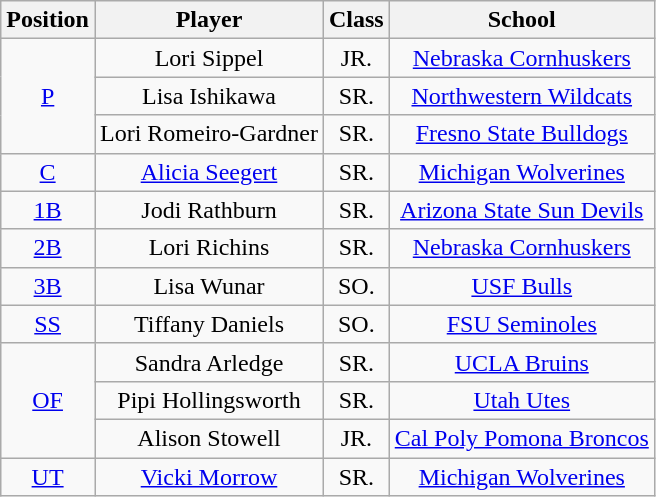<table class="wikitable">
<tr>
<th>Position</th>
<th>Player</th>
<th>Class</th>
<th>School</th>
</tr>
<tr align=center>
<td rowspan=3><a href='#'>P</a></td>
<td>Lori Sippel</td>
<td>JR.</td>
<td><a href='#'>Nebraska Cornhuskers</a></td>
</tr>
<tr align=center>
<td>Lisa Ishikawa</td>
<td>SR.</td>
<td><a href='#'>Northwestern Wildcats</a></td>
</tr>
<tr align=center>
<td>Lori Romeiro-Gardner</td>
<td>SR.</td>
<td><a href='#'>Fresno State Bulldogs</a></td>
</tr>
<tr align=center>
<td rowspan=1><a href='#'>C</a></td>
<td><a href='#'>Alicia Seegert</a></td>
<td>SR.</td>
<td><a href='#'>Michigan Wolverines</a></td>
</tr>
<tr align=center>
<td rowspan=1><a href='#'>1B</a></td>
<td>Jodi Rathburn</td>
<td>SR.</td>
<td><a href='#'>Arizona State Sun Devils</a></td>
</tr>
<tr align=center>
<td rowspan=1><a href='#'>2B</a></td>
<td>Lori Richins</td>
<td>SR.</td>
<td><a href='#'>Nebraska Cornhuskers</a></td>
</tr>
<tr align=center>
<td rowspan=1><a href='#'>3B</a></td>
<td>Lisa Wunar</td>
<td>SO.</td>
<td><a href='#'>USF Bulls</a></td>
</tr>
<tr align=center>
<td rowspan=1><a href='#'>SS</a></td>
<td>Tiffany Daniels</td>
<td>SO.</td>
<td><a href='#'>FSU Seminoles</a></td>
</tr>
<tr align=center>
<td rowspan=3><a href='#'>OF</a></td>
<td>Sandra Arledge</td>
<td>SR.</td>
<td><a href='#'>UCLA Bruins</a></td>
</tr>
<tr align=center>
<td>Pipi Hollingsworth</td>
<td>SR.</td>
<td><a href='#'>Utah Utes</a></td>
</tr>
<tr align=center>
<td>Alison Stowell</td>
<td>JR.</td>
<td><a href='#'>Cal Poly Pomona Broncos</a></td>
</tr>
<tr align=center>
<td rowspan=1><a href='#'>UT</a></td>
<td><a href='#'>Vicki Morrow</a></td>
<td>SR.</td>
<td><a href='#'>Michigan Wolverines</a></td>
</tr>
</table>
